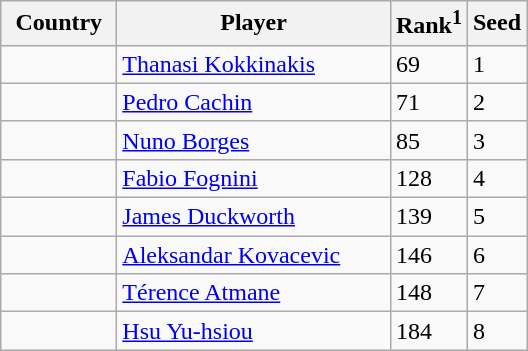<table class="sortable wikitable">
<tr>
<th width="70">Country</th>
<th width="175">Player</th>
<th>Rank<sup>1</sup></th>
<th>Seed</th>
</tr>
<tr>
<td></td>
<td><a href='#'>Thanasi Kokkinakis</a></td>
<td>69</td>
<td>1</td>
</tr>
<tr>
<td></td>
<td><a href='#'>Pedro Cachin</a></td>
<td>71</td>
<td>2</td>
</tr>
<tr>
<td></td>
<td><a href='#'>Nuno Borges</a></td>
<td>85</td>
<td>3</td>
</tr>
<tr>
<td></td>
<td><a href='#'>Fabio Fognini</a></td>
<td>128</td>
<td>4</td>
</tr>
<tr>
<td></td>
<td><a href='#'>James Duckworth</a></td>
<td>139</td>
<td>5</td>
</tr>
<tr>
<td></td>
<td><a href='#'>Aleksandar Kovacevic</a></td>
<td>146</td>
<td>6</td>
</tr>
<tr>
<td></td>
<td><a href='#'>Térence Atmane</a></td>
<td>148</td>
<td>7</td>
</tr>
<tr>
<td></td>
<td><a href='#'>Hsu Yu-hsiou</a></td>
<td>184</td>
<td>8</td>
</tr>
</table>
